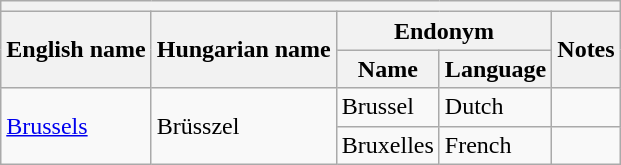<table class="wikitable sortable">
<tr>
<th colspan="5"></th>
</tr>
<tr>
<th rowspan="2">English name</th>
<th rowspan="2">Hungarian name</th>
<th colspan="2">Endonym</th>
<th rowspan="2">Notes</th>
</tr>
<tr>
<th>Name</th>
<th>Language</th>
</tr>
<tr>
<td rowspan="2"><a href='#'>Brussels</a></td>
<td rowspan="2">Brüsszel</td>
<td>Brussel</td>
<td>Dutch</td>
<td></td>
</tr>
<tr>
<td>Bruxelles</td>
<td>French</td>
<td></td>
</tr>
</table>
